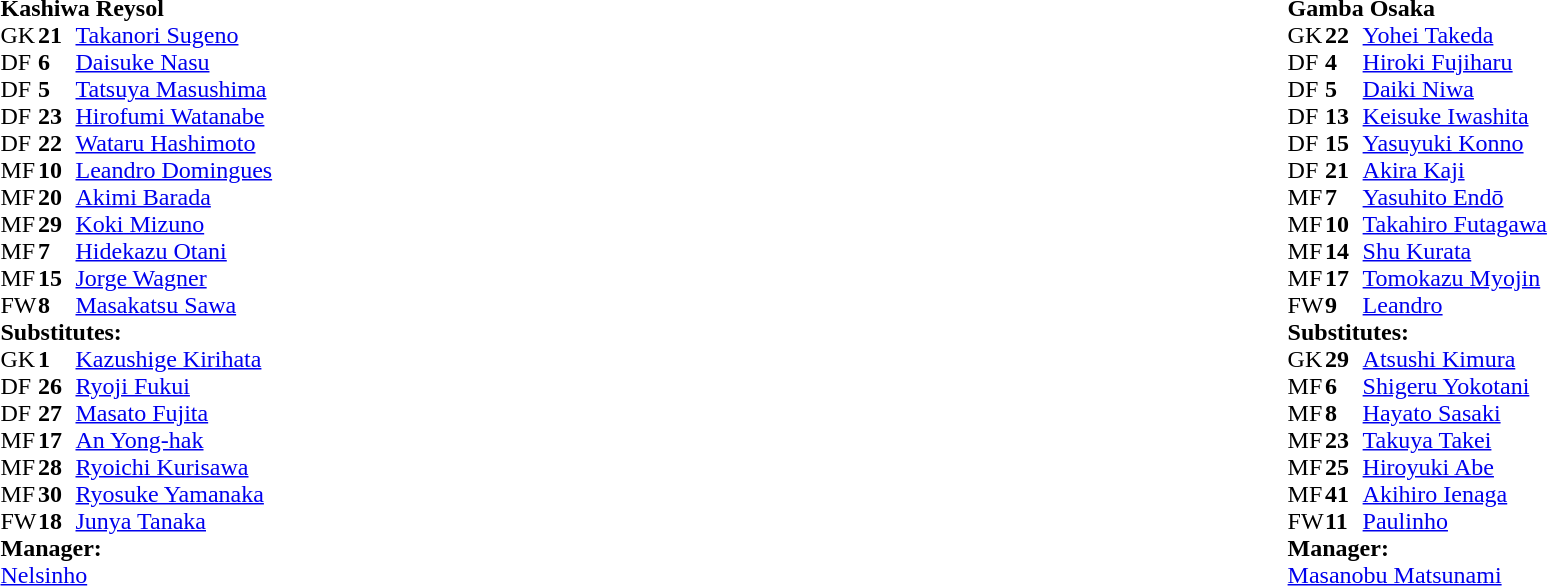<table width="100%">
<tr>
<td valign="top" width="50%"><br><table style="font-size: 100%" cellspacing="0" cellpadding="0">
<tr>
<td colspan="4"><strong>Kashiwa Reysol</strong></td>
</tr>
<tr>
<th width="25"></th>
<th width="25"></th>
</tr>
<tr>
<td>GK</td>
<td><strong>21</strong></td>
<td> <a href='#'>Takanori Sugeno</a></td>
</tr>
<tr>
<td>DF</td>
<td><strong>6</strong></td>
<td> <a href='#'>Daisuke Nasu</a></td>
</tr>
<tr>
<td>DF</td>
<td><strong>5</strong></td>
<td> <a href='#'>Tatsuya Masushima</a></td>
</tr>
<tr>
<td>DF</td>
<td><strong>23</strong></td>
<td> <a href='#'>Hirofumi Watanabe</a></td>
</tr>
<tr>
<td>DF</td>
<td><strong>22</strong></td>
<td> <a href='#'>Wataru Hashimoto</a></td>
</tr>
<tr>
<td>MF</td>
<td><strong>10</strong></td>
<td> <a href='#'>Leandro Domingues</a></td>
</tr>
<tr>
<td>MF</td>
<td><strong>20</strong></td>
<td> <a href='#'>Akimi Barada</a></td>
</tr>
<tr>
<td>MF</td>
<td><strong>29</strong></td>
<td> <a href='#'>Koki Mizuno</a></td>
<td></td>
</tr>
<tr>
<td>MF</td>
<td><strong>7</strong></td>
<td> <a href='#'>Hidekazu Otani</a></td>
<td></td>
</tr>
<tr>
<td>MF</td>
<td><strong>15</strong></td>
<td> <a href='#'>Jorge Wagner</a></td>
</tr>
<tr>
<td>FW</td>
<td><strong>8</strong></td>
<td> <a href='#'>Masakatsu Sawa</a></td>
</tr>
<tr>
<td colspan="4"><strong>Substitutes:</strong></td>
</tr>
<tr>
<td>GK</td>
<td><strong>1</strong></td>
<td> <a href='#'>Kazushige Kirihata</a></td>
</tr>
<tr>
<td>DF</td>
<td><strong>26</strong></td>
<td> <a href='#'>Ryoji Fukui</a></td>
</tr>
<tr>
<td>DF</td>
<td><strong>27</strong></td>
<td> <a href='#'>Masato Fujita</a></td>
</tr>
<tr>
<td>MF</td>
<td><strong>17</strong></td>
<td> <a href='#'>An Yong-hak</a></td>
</tr>
<tr>
<td>MF</td>
<td><strong>28</strong></td>
<td> <a href='#'>Ryoichi Kurisawa</a></td>
<td></td>
</tr>
<tr>
<td>MF</td>
<td><strong>30</strong></td>
<td> <a href='#'>Ryosuke Yamanaka</a></td>
</tr>
<tr>
<td>FW</td>
<td><strong>18</strong></td>
<td> <a href='#'>Junya Tanaka</a></td>
<td></td>
</tr>
<tr>
<td colspan="4"><strong>Manager:</strong></td>
</tr>
<tr>
<td colspan="3"> <a href='#'>Nelsinho</a></td>
</tr>
</table>
</td>
<td valign="top" width="50%"><br><table style="font-size: 100%" cellspacing="0" cellpadding="0" align="center">
<tr>
<td colspan="4"><strong>Gamba Osaka</strong></td>
</tr>
<tr>
<th width="25"></th>
<th width="25"></th>
</tr>
<tr>
<td>GK</td>
<td><strong>22</strong></td>
<td> <a href='#'>Yohei Takeda</a></td>
</tr>
<tr>
<td>DF</td>
<td><strong>4</strong></td>
<td> <a href='#'>Hiroki Fujiharu</a></td>
</tr>
<tr>
<td>DF</td>
<td><strong>5</strong></td>
<td> <a href='#'>Daiki Niwa</a></td>
<td></td>
</tr>
<tr>
<td>DF</td>
<td><strong>13</strong></td>
<td> <a href='#'>Keisuke Iwashita</a></td>
</tr>
<tr>
<td>DF</td>
<td><strong>15</strong></td>
<td> <a href='#'>Yasuyuki Konno</a></td>
</tr>
<tr>
<td>DF</td>
<td><strong>21</strong></td>
<td> <a href='#'>Akira Kaji</a></td>
</tr>
<tr>
<td>MF</td>
<td><strong>7</strong></td>
<td> <a href='#'>Yasuhito Endō</a></td>
</tr>
<tr>
<td>MF</td>
<td><strong>10</strong></td>
<td> <a href='#'>Takahiro Futagawa</a></td>
<td></td>
</tr>
<tr>
<td>MF</td>
<td><strong>14</strong></td>
<td> <a href='#'>Shu Kurata</a></td>
<td></td>
</tr>
<tr>
<td>MF</td>
<td><strong>17</strong></td>
<td> <a href='#'>Tomokazu Myojin</a></td>
</tr>
<tr>
<td>FW</td>
<td><strong>9</strong></td>
<td> <a href='#'>Leandro</a></td>
</tr>
<tr>
<td colspan="4"><strong>Substitutes:</strong></td>
</tr>
<tr>
<td>GK</td>
<td><strong>29</strong></td>
<td> <a href='#'>Atsushi Kimura</a></td>
</tr>
<tr>
<td>MF</td>
<td><strong>6</strong></td>
<td> <a href='#'>Shigeru Yokotani</a></td>
</tr>
<tr>
<td>MF</td>
<td><strong>8</strong></td>
<td> <a href='#'>Hayato Sasaki</a></td>
<td></td>
</tr>
<tr>
<td>MF</td>
<td><strong>23</strong></td>
<td> <a href='#'>Takuya Takei</a></td>
<td></td>
</tr>
<tr>
<td>MF</td>
<td><strong>25</strong></td>
<td> <a href='#'>Hiroyuki Abe</a></td>
</tr>
<tr>
<td>MF</td>
<td><strong>41</strong></td>
<td> <a href='#'>Akihiro Ienaga</a></td>
<td></td>
</tr>
<tr>
<td>FW</td>
<td><strong>11</strong></td>
<td> <a href='#'>Paulinho</a></td>
</tr>
<tr>
<td colspan="4"><strong>Manager:</strong></td>
</tr>
<tr>
<td colspan="3"> <a href='#'>Masanobu Matsunami</a></td>
</tr>
</table>
</td>
</tr>
</table>
